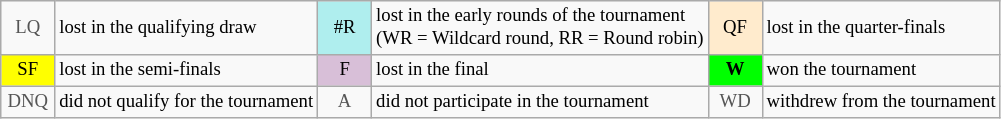<table class="wikitable" style="font-size:78%;">
<tr>
<td align="center" style="color:#555555;" width="30">LQ</td>
<td>lost in the qualifying draw</td>
<td align="center" style="background:#afeeee;">#R</td>
<td>lost in the early rounds of the tournament<br>(WR = Wildcard round, RR = Round robin)</td>
<td align="center" style="background:#ffebcd;">QF</td>
<td>lost in the quarter-finals</td>
</tr>
<tr>
<td align="center" style="background:yellow;">SF</td>
<td>lost in the semi-finals</td>
<td align="center" style="background:#D8BFD8;">F</td>
<td>lost in the final</td>
<td align="center" style="background:#00ff00;"><strong>W</strong></td>
<td>won the tournament</td>
</tr>
<tr>
<td align="center" style="color:#555555;" width="30">DNQ</td>
<td>did not qualify for the tournament</td>
<td align="center" style="color:#555555;" width="30">A</td>
<td>did not participate in the tournament</td>
<td align="center" style="color:#555555;" width="30">WD</td>
<td>withdrew from the tournament</td>
</tr>
</table>
